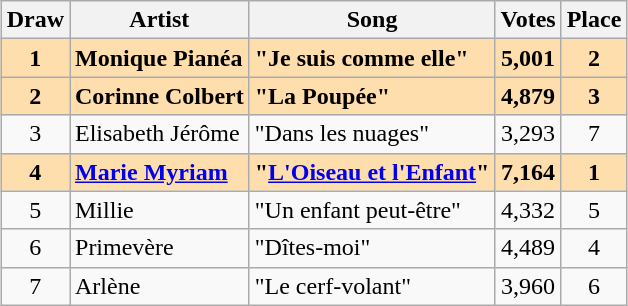<table class="sortable wikitable" style="margin: 1em auto 1em auto; text-align:center">
<tr>
<th>Draw</th>
<th>Artist</th>
<th>Song</th>
<th>Votes</th>
<th>Place</th>
</tr>
<tr style="font-weight:bold; background:navajowhite;">
<td>1</td>
<td align="left">Monique Pianéa</td>
<td align="left">"Je suis comme elle"</td>
<td>5,001</td>
<td>2</td>
</tr>
<tr style="font-weight:bold; background:navajowhite;">
<td>2</td>
<td align="left">Corinne Colbert</td>
<td align="left">"La Poupée"</td>
<td>4,879</td>
<td>3</td>
</tr>
<tr>
<td>3</td>
<td align="left">Elisabeth Jérôme</td>
<td align="left">"Dans les nuages"</td>
<td>3,293</td>
<td>7</td>
</tr>
<tr style="font-weight:bold; background:navajowhite;">
<td>4</td>
<td align="left"><a href='#'>Marie Myriam</a></td>
<td align="left">"<a href='#'>L'Oiseau et l'Enfant</a>"</td>
<td>7,164</td>
<td>1</td>
</tr>
<tr>
<td>5</td>
<td align="left">Millie</td>
<td align="left">"Un enfant peut-être"</td>
<td>4,332</td>
<td>5</td>
</tr>
<tr>
<td>6</td>
<td align="left">Primevère</td>
<td align="left">"Dîtes-moi"</td>
<td>4,489</td>
<td>4</td>
</tr>
<tr>
<td>7</td>
<td align="left">Arlène</td>
<td align="left">"Le cerf-volant"</td>
<td>3,960</td>
<td>6</td>
</tr>
</table>
